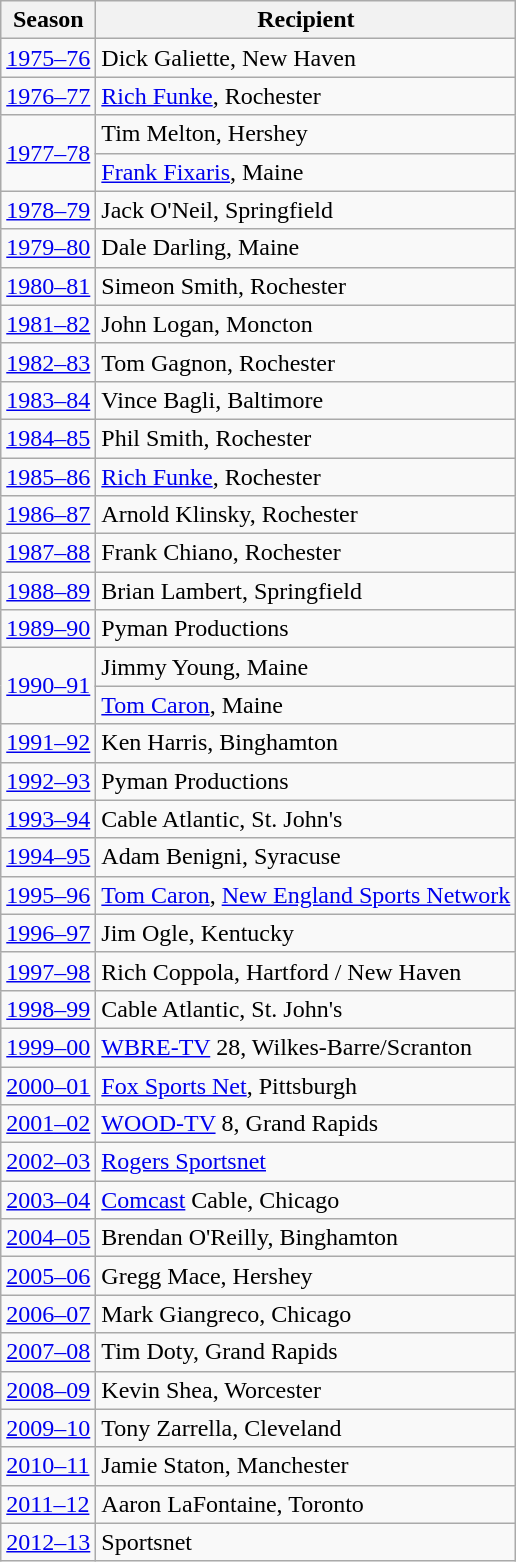<table class="wikitable sortable">
<tr>
<th>Season</th>
<th>Recipient</th>
</tr>
<tr>
<td><a href='#'>1975–76</a></td>
<td>Dick Galiette, New Haven</td>
</tr>
<tr>
<td><a href='#'>1976–77</a></td>
<td><a href='#'>Rich Funke</a>, Rochester</td>
</tr>
<tr>
<td rowspan=2><a href='#'>1977–78</a></td>
<td>Tim Melton, Hershey</td>
</tr>
<tr>
<td><a href='#'>Frank Fixaris</a>, Maine</td>
</tr>
<tr>
<td><a href='#'>1978–79</a></td>
<td>Jack O'Neil, Springfield</td>
</tr>
<tr>
<td><a href='#'>1979–80</a></td>
<td>Dale Darling, Maine</td>
</tr>
<tr>
<td><a href='#'>1980–81</a></td>
<td>Simeon Smith, Rochester</td>
</tr>
<tr>
<td><a href='#'>1981–82</a></td>
<td>John Logan, Moncton</td>
</tr>
<tr>
<td><a href='#'>1982–83</a></td>
<td>Tom Gagnon, Rochester</td>
</tr>
<tr>
<td><a href='#'>1983–84</a></td>
<td>Vince Bagli, Baltimore</td>
</tr>
<tr>
<td><a href='#'>1984–85</a></td>
<td>Phil Smith, Rochester</td>
</tr>
<tr>
<td><a href='#'>1985–86</a></td>
<td><a href='#'>Rich Funke</a>, Rochester</td>
</tr>
<tr>
<td><a href='#'>1986–87</a></td>
<td>Arnold Klinsky, Rochester</td>
</tr>
<tr>
<td><a href='#'>1987–88</a></td>
<td>Frank Chiano, Rochester</td>
</tr>
<tr>
<td><a href='#'>1988–89</a></td>
<td>Brian Lambert, Springfield</td>
</tr>
<tr>
<td><a href='#'>1989–90</a></td>
<td>Pyman Productions</td>
</tr>
<tr>
<td rowspan=2><a href='#'>1990–91</a></td>
<td>Jimmy Young, Maine</td>
</tr>
<tr>
<td><a href='#'>Tom Caron</a>, Maine</td>
</tr>
<tr>
<td><a href='#'>1991–92</a></td>
<td>Ken Harris, Binghamton</td>
</tr>
<tr>
<td><a href='#'>1992–93</a></td>
<td>Pyman Productions</td>
</tr>
<tr>
<td><a href='#'>1993–94</a></td>
<td>Cable Atlantic, St. John's</td>
</tr>
<tr>
<td><a href='#'>1994–95</a></td>
<td>Adam Benigni, Syracuse</td>
</tr>
<tr>
<td><a href='#'>1995–96</a></td>
<td><a href='#'>Tom Caron</a>, <a href='#'>New England Sports Network</a></td>
</tr>
<tr>
<td><a href='#'>1996–97</a></td>
<td>Jim Ogle, Kentucky</td>
</tr>
<tr>
<td><a href='#'>1997–98</a></td>
<td>Rich Coppola, Hartford / New Haven</td>
</tr>
<tr>
<td><a href='#'>1998–99</a></td>
<td>Cable Atlantic, St. John's</td>
</tr>
<tr>
<td><a href='#'>1999–00</a></td>
<td><a href='#'>WBRE-TV</a> 28, Wilkes-Barre/Scranton</td>
</tr>
<tr>
<td><a href='#'>2000–01</a></td>
<td><a href='#'>Fox Sports Net</a>, Pittsburgh</td>
</tr>
<tr>
<td><a href='#'>2001–02</a></td>
<td><a href='#'>WOOD-TV</a> 8, Grand Rapids</td>
</tr>
<tr>
<td><a href='#'>2002–03</a></td>
<td><a href='#'>Rogers Sportsnet</a></td>
</tr>
<tr>
<td><a href='#'>2003–04</a></td>
<td><a href='#'>Comcast</a> Cable, Chicago</td>
</tr>
<tr>
<td><a href='#'>2004–05</a></td>
<td>Brendan O'Reilly, Binghamton</td>
</tr>
<tr>
<td><a href='#'>2005–06</a></td>
<td>Gregg Mace, Hershey</td>
</tr>
<tr>
<td><a href='#'>2006–07</a></td>
<td>Mark Giangreco, Chicago</td>
</tr>
<tr>
<td><a href='#'>2007–08</a></td>
<td>Tim Doty, Grand Rapids</td>
</tr>
<tr>
<td><a href='#'>2008–09</a></td>
<td>Kevin Shea, Worcester</td>
</tr>
<tr>
<td><a href='#'>2009–10</a></td>
<td>Tony Zarrella, Cleveland</td>
</tr>
<tr>
<td><a href='#'>2010–11</a></td>
<td>Jamie Staton, Manchester</td>
</tr>
<tr>
<td><a href='#'>2011–12</a></td>
<td>Aaron LaFontaine, Toronto</td>
</tr>
<tr>
<td><a href='#'>2012–13</a></td>
<td>Sportsnet</td>
</tr>
</table>
